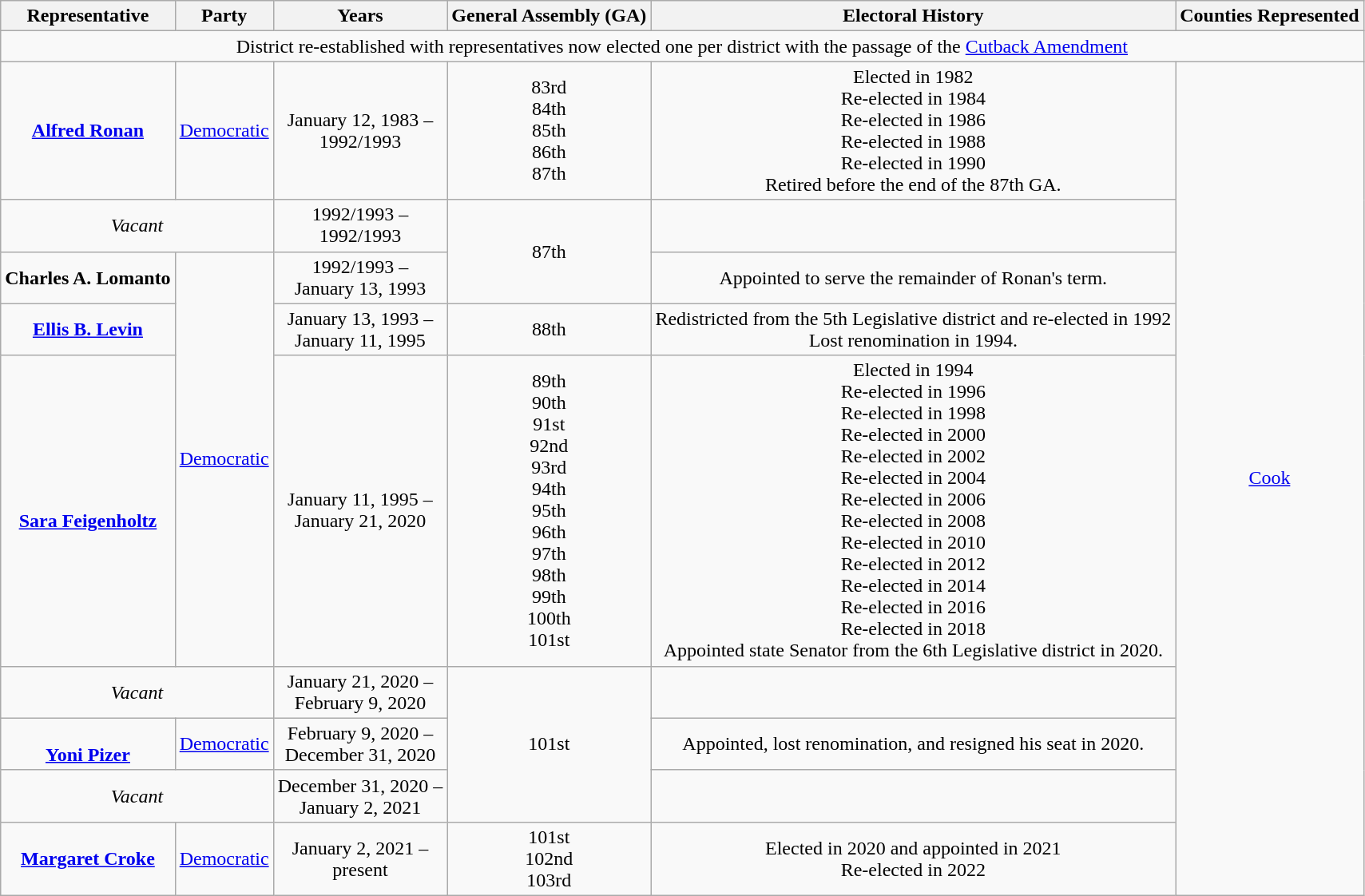<table class="wikitable" style="text-align:center">
<tr>
<th>Representative</th>
<th>Party</th>
<th>Years</th>
<th>General Assembly (GA)</th>
<th>Electoral History</th>
<th>Counties Represented</th>
</tr>
<tr>
<td colspan=6>District re-established with representatives now elected one per district with the passage of the <a href='#'>Cutback Amendment</a></td>
</tr>
<tr>
<td><strong><a href='#'>Alfred Ronan</a></strong></td>
<td><a href='#'>Democratic</a></td>
<td>January 12, 1983 –<br>1992/1993</td>
<td>83rd<br>84th<br>85th<br>86th<br>87th</td>
<td>Elected in 1982<br>Re-elected in 1984<br>Re-elected in 1986<br>Re-elected in 1988<br>Re-elected in 1990<br>Retired before the end of the 87th GA.</td>
<td rowspan=9><a href='#'>Cook</a></td>
</tr>
<tr>
<td colspan=2><em>Vacant</em></td>
<td>1992/1993 –<br>1992/1993</td>
<td rowspan=2>87th</td>
</tr>
<tr>
<td><strong>Charles A. Lomanto</strong></td>
<td rowspan=3 ><a href='#'>Democratic</a></td>
<td>1992/1993 –<br>January 13, 1993</td>
<td>Appointed to serve the remainder of Ronan's term.</td>
</tr>
<tr>
<td><strong><a href='#'>Ellis B. Levin</a></strong></td>
<td>January 13, 1993 –<br>January 11, 1995</td>
<td>88th</td>
<td>Redistricted from the 5th Legislative district and re-elected in 1992<br>Lost renomination in 1994.</td>
</tr>
<tr>
<td><br><strong><a href='#'>Sara Feigenholtz</a></strong></td>
<td>January 11, 1995 –<br>January 21, 2020</td>
<td>89th<br>90th<br>91st<br>92nd<br>93rd<br>94th<br>95th<br>96th<br>97th<br>98th<br>99th<br>100th<br>101st</td>
<td>Elected in 1994<br>Re-elected in 1996<br>Re-elected in 1998<br>Re-elected in 2000<br>Re-elected in 2002<br>Re-elected in 2004<br>Re-elected in 2006<br>Re-elected in 2008<br>Re-elected in 2010<br>Re-elected in 2012<br>Re-elected in 2014<br>Re-elected in 2016<br>Re-elected in 2018<br>Appointed state Senator from the 6th Legislative district in 2020.</td>
</tr>
<tr>
<td colspan=2><em>Vacant</em></td>
<td>January 21, 2020 –<br>February 9, 2020</td>
<td rowspan=3>101st</td>
</tr>
<tr>
<td><br><strong><a href='#'>Yoni Pizer</a></strong></td>
<td><a href='#'>Democratic</a></td>
<td>February 9, 2020 –<br>December 31, 2020</td>
<td>Appointed, lost renomination, and resigned his seat in 2020.</td>
</tr>
<tr>
<td colspan=2><em>Vacant</em></td>
<td>December 31, 2020 –<br>January 2, 2021</td>
</tr>
<tr>
<td><strong><a href='#'>Margaret Croke</a></strong></td>
<td><a href='#'>Democratic</a></td>
<td>January 2, 2021 –<br>present</td>
<td>101st<br>102nd<br>103rd</td>
<td>Elected in 2020 and appointed in 2021<br>Re-elected in 2022</td>
</tr>
</table>
